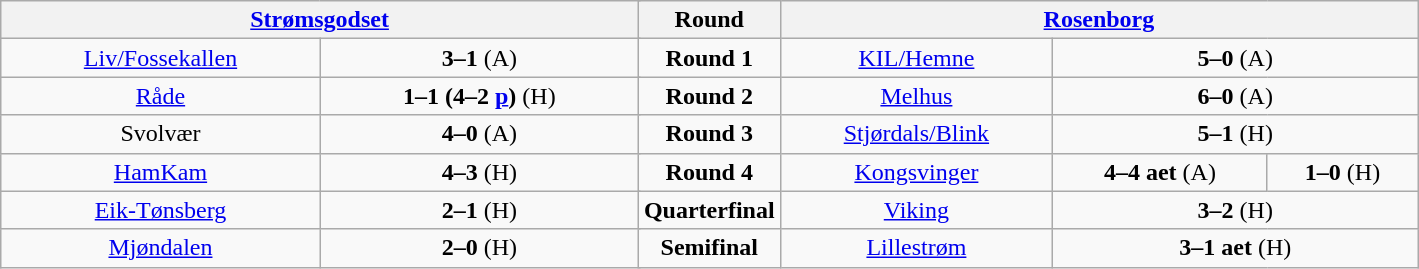<table border=1 class=wikitable style="text-align:center">
<tr valign=top>
<th width=45% colspan=3><a href='#'>Strømsgodset</a></th>
<th width=10%>Round</th>
<th width=45% colspan=3><a href='#'>Rosenborg</a></th>
</tr>
<tr valign=top>
<td><a href='#'>Liv/Fossekallen</a></td>
<td colspan=2><strong>3–1</strong> (A)</td>
<td><strong>Round 1</strong></td>
<td><a href='#'>KIL/Hemne</a></td>
<td colspan=2><strong>5–0</strong> (A)</td>
</tr>
<tr valign=top>
<td><a href='#'>Råde</a></td>
<td colspan=2><strong>1–1 (4–2 <a href='#'>p</a>)</strong> (H)</td>
<td><strong>Round 2</strong></td>
<td><a href='#'>Melhus</a></td>
<td colspan=2><strong>6–0</strong> (A)</td>
</tr>
<tr valign=top>
<td>Svolvær</td>
<td colspan=2><strong>4–0</strong> (A)</td>
<td><strong>Round 3</strong></td>
<td><a href='#'>Stjørdals/Blink</a></td>
<td colspan=2><strong>5–1</strong> (H)</td>
</tr>
<tr valign=top>
<td><a href='#'>HamKam</a></td>
<td colspan=2><strong>4–3</strong> (H)</td>
<td><strong>Round 4</strong></td>
<td><a href='#'>Kongsvinger</a></td>
<td><strong>4–4 aet</strong> (A)</td>
<td><strong>1–0</strong> (H)</td>
</tr>
<tr valign=top>
<td><a href='#'>Eik-Tønsberg</a></td>
<td colspan=2><strong>2–1</strong> (H)</td>
<td><strong>Quarterfinal</strong></td>
<td><a href='#'>Viking</a></td>
<td colspan=2><strong>3–2</strong> (H)</td>
</tr>
<tr valign=top>
<td><a href='#'>Mjøndalen</a></td>
<td colspan=2><strong>2–0</strong> (H)</td>
<td><strong>Semifinal</strong></td>
<td><a href='#'>Lillestrøm</a></td>
<td colspan=2><strong>3–1 aet</strong> (H)</td>
</tr>
</table>
